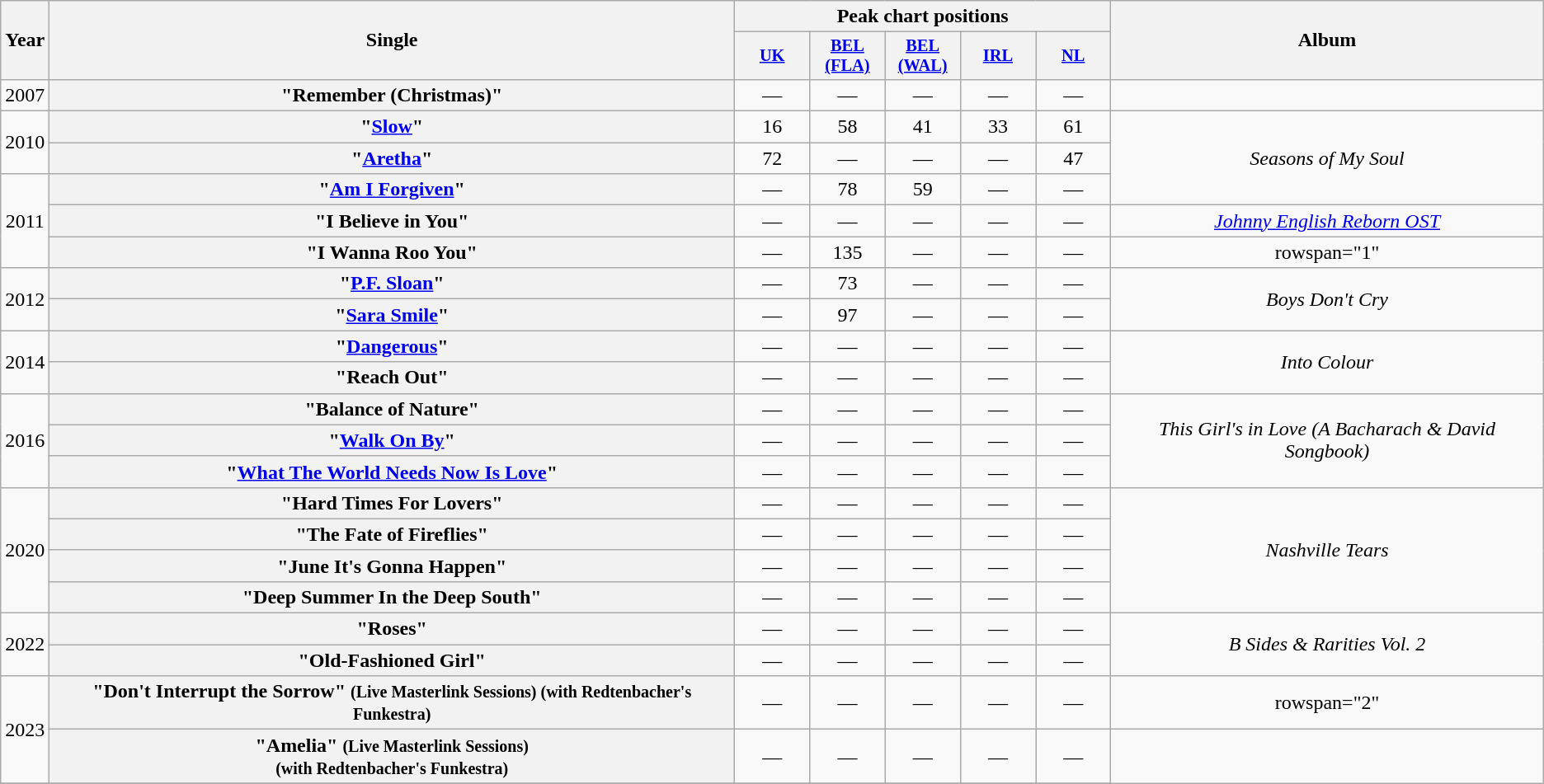<table class="wikitable plainrowheaders" style="text-align:center;">
<tr>
<th scope="col" rowspan="2">Year</th>
<th scope="col" rowspan="2">Single</th>
<th scope="col" colspan="5">Peak chart positions</th>
<th scope="col" rowspan="2">Album</th>
</tr>
<tr>
<th scope="col" style="width:4em;font-size:85%"><a href='#'>UK</a><br></th>
<th scope="col" style="width:4em;font-size:85%"><a href='#'>BEL (FLA)</a><br></th>
<th scope="col" style="width:4em;font-size:85%"><a href='#'>BEL (WAL)</a><br></th>
<th scope="col" style="width:4em;font-size:85%"><a href='#'>IRL</a><br></th>
<th scope="col" style="width:4em;font-size:85%"><a href='#'>NL</a><br></th>
</tr>
<tr>
<td>2007</td>
<th scope="row">"Remember (Christmas)"</th>
<td>—</td>
<td>—</td>
<td>—</td>
<td>—</td>
<td>—</td>
<td></td>
</tr>
<tr>
<td rowspan="2">2010</td>
<th scope="row">"<a href='#'>Slow</a>"</th>
<td>16</td>
<td>58</td>
<td>41</td>
<td>33</td>
<td>61</td>
<td rowspan="3"><em>Seasons of My Soul</em></td>
</tr>
<tr>
<th scope="row">"<a href='#'>Aretha</a>"</th>
<td>72</td>
<td>—</td>
<td>—</td>
<td>—</td>
<td>47</td>
</tr>
<tr>
<td rowspan="3">2011</td>
<th scope="row">"<a href='#'>Am I Forgiven</a>"</th>
<td>—</td>
<td>78</td>
<td>59</td>
<td>—</td>
<td>—</td>
</tr>
<tr>
<th scope="row">"I Believe in You"</th>
<td>—</td>
<td>—</td>
<td>—</td>
<td>—</td>
<td>—</td>
<td rowspan="1"><em><a href='#'>Johnny English Reborn OST</a></em></td>
</tr>
<tr>
<th scope="row">"I Wanna Roo You"</th>
<td>—</td>
<td>135</td>
<td>—</td>
<td>—</td>
<td>—</td>
<td>rowspan="1" </td>
</tr>
<tr>
<td rowspan="2">2012</td>
<th scope="row">"<a href='#'>P.F. Sloan</a>"</th>
<td>—</td>
<td>73</td>
<td>—</td>
<td>—</td>
<td>—</td>
<td rowspan="2"><em>Boys Don't Cry</em></td>
</tr>
<tr>
<th scope="row">"<a href='#'>Sara Smile</a>"</th>
<td>—</td>
<td>97</td>
<td>—</td>
<td>—</td>
<td>—</td>
</tr>
<tr>
<td rowspan="2">2014</td>
<th scope="row">"<a href='#'>Dangerous</a>"</th>
<td>—</td>
<td>—</td>
<td>—</td>
<td>—</td>
<td>—</td>
<td rowspan="2"><em>Into Colour</em></td>
</tr>
<tr>
<th scope="row">"Reach Out"</th>
<td>—</td>
<td>—</td>
<td>—</td>
<td>—</td>
<td>—</td>
</tr>
<tr>
<td rowspan="3">2016</td>
<th scope="row">"Balance of Nature"</th>
<td>—</td>
<td>—</td>
<td>—</td>
<td>—</td>
<td>—</td>
<td rowspan="3"><em>This Girl's in Love (A Bacharach & David Songbook)</em></td>
</tr>
<tr>
<th scope="row">"<a href='#'>Walk On By</a>"</th>
<td>—</td>
<td>—</td>
<td>—</td>
<td>—</td>
<td>—</td>
</tr>
<tr>
<th scope="row">"<a href='#'>What The World Needs Now Is Love</a>"</th>
<td>—</td>
<td>—</td>
<td>—</td>
<td>—</td>
<td>—</td>
</tr>
<tr>
<td rowspan="4">2020</td>
<th scope="row">"Hard Times For Lovers"</th>
<td>—</td>
<td>—</td>
<td>—</td>
<td>—</td>
<td>—</td>
<td rowspan="4"><em>Nashville Tears</em></td>
</tr>
<tr>
<th scope="row">"The Fate of Fireflies"</th>
<td>—</td>
<td>—</td>
<td>—</td>
<td>—</td>
<td>—</td>
</tr>
<tr>
<th scope="row">"June It's Gonna Happen"</th>
<td>—</td>
<td>—</td>
<td>—</td>
<td>—</td>
<td>—</td>
</tr>
<tr>
<th scope="row">"Deep Summer In the Deep South"</th>
<td>—</td>
<td>—</td>
<td>—</td>
<td>—</td>
<td>—</td>
</tr>
<tr>
<td rowspan="2">2022</td>
<th scope="row">"Roses"</th>
<td>—</td>
<td>—</td>
<td>—</td>
<td>—</td>
<td>—</td>
<td rowspan="2"><em>B Sides & Rarities Vol. 2</em></td>
</tr>
<tr>
<th scope="row">"Old-Fashioned Girl"</th>
<td>—</td>
<td>—</td>
<td>—</td>
<td>—</td>
<td>—</td>
</tr>
<tr>
<td rowspan="2">2023</td>
<th scope="row">"Don't Interrupt the Sorrow" <small>(Live Masterlink Sessions) (with Redtenbacher's Funkestra)</small></th>
<td>—</td>
<td>—</td>
<td>—</td>
<td>—</td>
<td>—</td>
<td>rowspan="2" </td>
</tr>
<tr>
<th scope="row">"Amelia" <small>(Live Masterlink Sessions) <br> (with Redtenbacher's Funkestra)</small></th>
<td>—</td>
<td>—</td>
<td>—</td>
<td>—</td>
<td>—</td>
</tr>
<tr>
</tr>
</table>
